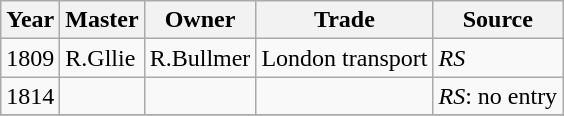<table class=" wikitable">
<tr>
<th>Year</th>
<th>Master</th>
<th>Owner</th>
<th>Trade</th>
<th>Source</th>
</tr>
<tr>
<td>1809</td>
<td>R.Gllie</td>
<td>R.Bullmer</td>
<td>London transport</td>
<td><em>RS</em></td>
</tr>
<tr>
<td>1814</td>
<td></td>
<td></td>
<td></td>
<td><em>RS</em>: no entry</td>
</tr>
<tr>
</tr>
</table>
